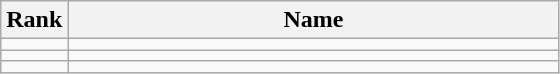<table class="wikitable">
<tr>
<th>Rank</th>
<th style="width: 20em">Name</th>
</tr>
<tr>
<td align="center"></td>
<td></td>
</tr>
<tr>
<td align="center"></td>
<td></td>
</tr>
<tr>
<td align="center"></td>
<td></td>
</tr>
</table>
